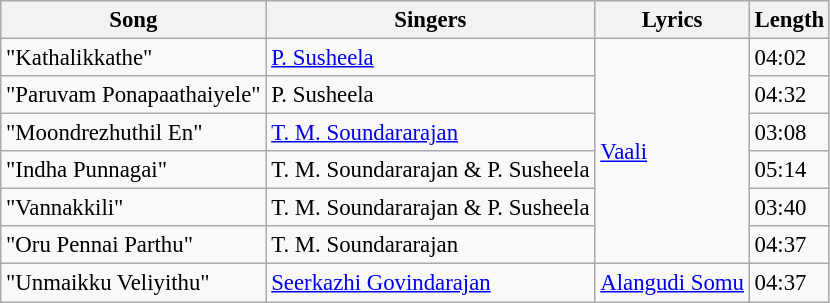<table class="wikitable" style="font-size:95%;">
<tr>
<th>Song</th>
<th>Singers</th>
<th>Lyrics</th>
<th>Length</th>
</tr>
<tr>
<td>"Kathalikkathe"</td>
<td><a href='#'>P. Susheela</a></td>
<td rowspan=6><a href='#'>Vaali</a></td>
<td>04:02</td>
</tr>
<tr>
<td>"Paruvam Ponapaathaiyele"</td>
<td>P. Susheela</td>
<td>04:32</td>
</tr>
<tr>
<td>"Moondrezhuthil En"</td>
<td><a href='#'>T. M. Soundararajan</a></td>
<td>03:08</td>
</tr>
<tr>
<td>"Indha Punnagai"</td>
<td>T. M. Soundararajan & P. Susheela</td>
<td>05:14</td>
</tr>
<tr>
<td>"Vannakkili"</td>
<td>T. M. Soundararajan & P. Susheela</td>
<td>03:40</td>
</tr>
<tr>
<td>"Oru Pennai Parthu"</td>
<td>T. M. Soundararajan</td>
<td>04:37</td>
</tr>
<tr>
<td>"Unmaikku Veliyithu"</td>
<td><a href='#'>Seerkazhi Govindarajan</a></td>
<td><a href='#'>Alangudi Somu</a></td>
<td>04:37</td>
</tr>
</table>
